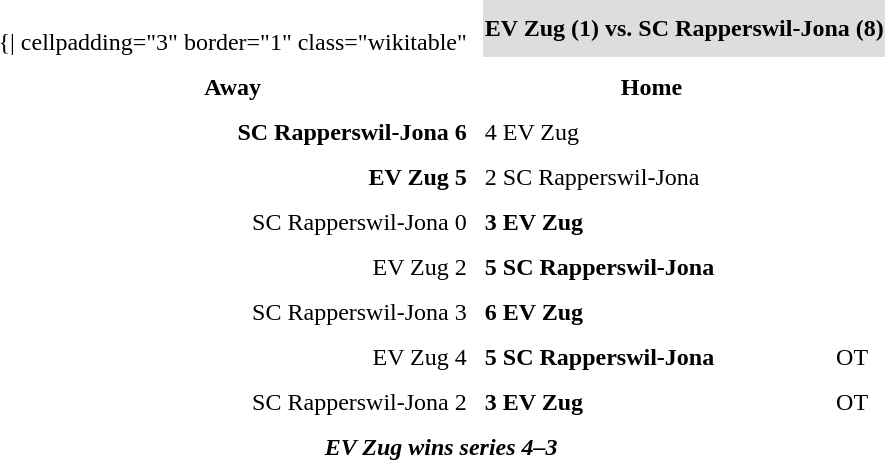<table cellspacing="10">
<tr>
<td valign="top"><br>	{| cellpadding="3" border="1"  class="wikitable"</td>
<th bgcolor="#DDDDDD" colspan="4">EV Zug (1) vs. SC Rapperswil-Jona (8)</th>
</tr>
<tr>
<th>Away</th>
<th>Home</th>
</tr>
<tr>
<td align = "right"><strong>SC Rapperswil-Jona 6</strong></td>
<td>4 EV Zug</td>
<td> </td>
</tr>
<tr>
<td align = "right"><strong>EV Zug 5</strong></td>
<td>2 SC Rapperswil-Jona</td>
<td> </td>
</tr>
<tr>
<td align = "right">SC Rapperswil-Jona 0</td>
<td><strong>3 EV Zug</strong></td>
<td> </td>
</tr>
<tr>
<td align = "right">EV Zug 2</td>
<td><strong>5 SC Rapperswil-Jona</strong></td>
<td> </td>
</tr>
<tr>
<td align = "right">SC Rapperswil-Jona 3</td>
<td><strong>6 EV Zug</strong></td>
<td> </td>
</tr>
<tr>
<td align = "right">EV Zug 4</td>
<td><strong>5 SC Rapperswil-Jona</strong></td>
<td>OT</td>
</tr>
<tr>
<td align = "right">SC Rapperswil-Jona 2</td>
<td><strong>3 EV Zug</strong></td>
<td>OT</td>
</tr>
<tr align="center">
<td colspan="4"><strong><em>EV Zug wins series 4–3</em></strong></td>
</tr>
</table>
